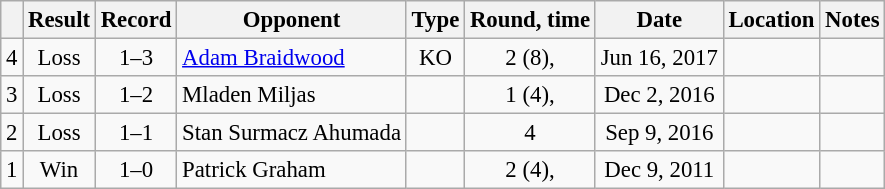<table class="wikitable" style="text-align:center; font-size:95%">
<tr>
<th></th>
<th>Result</th>
<th>Record</th>
<th>Opponent</th>
<th>Type</th>
<th>Round, time</th>
<th>Date</th>
<th>Location</th>
<th>Notes</th>
</tr>
<tr>
<td>4</td>
<td>Loss</td>
<td>1–3</td>
<td style="text-align:left;"> <a href='#'>Adam Braidwood</a></td>
<td>KO</td>
<td>2 (8), </td>
<td>Jun 16, 2017</td>
<td style="text-align:left;"> </td>
<td style="text-align:left;"></td>
</tr>
<tr>
<td>3</td>
<td>Loss</td>
<td>1–2</td>
<td style="text-align:left;"> Mladen Miljas</td>
<td></td>
<td>1 (4), </td>
<td>Dec 2, 2016</td>
<td style="text-align:left;"> </td>
<td></td>
</tr>
<tr>
<td>2</td>
<td>Loss</td>
<td>1–1</td>
<td style="text-align:left;"> Stan Surmacz Ahumada</td>
<td></td>
<td>4</td>
<td>Sep 9, 2016</td>
<td style="text-align:left;"> </td>
<td></td>
</tr>
<tr>
<td>1</td>
<td>Win</td>
<td>1–0</td>
<td style="text-align:left;"> Patrick Graham</td>
<td></td>
<td>2 (4), </td>
<td>Dec 9, 2011</td>
<td style="text-align:left;"> </td>
<td></td>
</tr>
</table>
